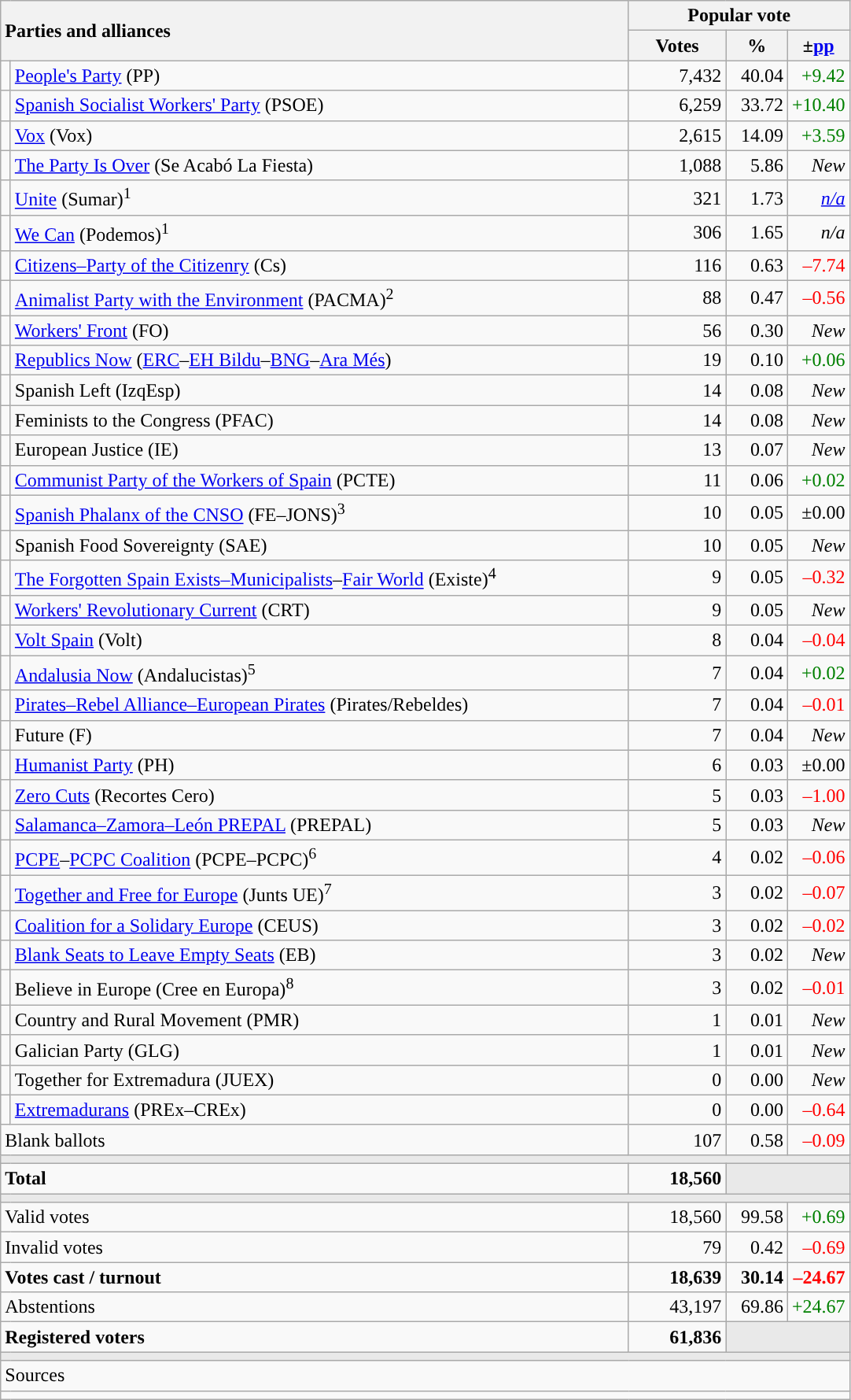<table class="wikitable" style="text-align:right;">
<tr>
<th style="text-align:left;" rowspan="2" colspan="2" width="525">Parties and alliances</th>
<th colspan="3">Popular vote</th>
</tr>
<tr bgcolor="#E9E9E9" align="center">
<th width="75">Votes</th>
<th width="45">%</th>
<th width="45">±<a href='#'>pp</a></th>
</tr>
<tr>
<td width="1" style="color:inherit;background:"></td>
<td align="left"><a href='#'>People's Party</a> (PP)</td>
<td>7,432</td>
<td>40.04</td>
<td style="color:green;">+9.42</td>
</tr>
<tr>
<td style="color:inherit;background:"></td>
<td align="left"><a href='#'>Spanish Socialist Workers' Party</a> (PSOE)</td>
<td>6,259</td>
<td>33.72</td>
<td style="color:green;">+10.40</td>
</tr>
<tr>
<td style="color:inherit;background:"></td>
<td align="left"><a href='#'>Vox</a> (Vox)</td>
<td>2,615</td>
<td>14.09</td>
<td style="color:green;">+3.59</td>
</tr>
<tr>
<td style="color:inherit;background:"></td>
<td align="left"><a href='#'>The Party Is Over</a> (Se Acabó La Fiesta)</td>
<td>1,088</td>
<td>5.86</td>
<td><em>New</em></td>
</tr>
<tr>
<td style="color:inherit;background:"></td>
<td align="left"><a href='#'>Unite</a> (Sumar)<sup>1</sup></td>
<td>321</td>
<td>1.73</td>
<td><em><a href='#'>n/a</a></em></td>
</tr>
<tr>
<td style="color:inherit;background:"></td>
<td align="left"><a href='#'>We Can</a> (Podemos)<sup>1</sup></td>
<td>306</td>
<td>1.65</td>
<td><em>n/a</em></td>
</tr>
<tr>
<td style="color:inherit;background:"></td>
<td align="left"><a href='#'>Citizens–Party of the Citizenry</a> (Cs)</td>
<td>116</td>
<td>0.63</td>
<td style="color:red;">–7.74</td>
</tr>
<tr>
<td style="color:inherit;background:"></td>
<td align="left"><a href='#'>Animalist Party with the Environment</a> (PACMA)<sup>2</sup></td>
<td>88</td>
<td>0.47</td>
<td style="color:red;">–0.56</td>
</tr>
<tr>
<td style="color:inherit;background:"></td>
<td align="left"><a href='#'>Workers' Front</a> (FO)</td>
<td>56</td>
<td>0.30</td>
<td><em>New</em></td>
</tr>
<tr>
<td style="color:inherit;background:"></td>
<td align="left"><a href='#'>Republics Now</a> (<a href='#'>ERC</a>–<a href='#'>EH Bildu</a>–<a href='#'>BNG</a>–<a href='#'>Ara Més</a>)</td>
<td>19</td>
<td>0.10</td>
<td style="color:green;">+0.06</td>
</tr>
<tr>
<td style="color:inherit;background:"></td>
<td align="left">Spanish Left (IzqEsp)</td>
<td>14</td>
<td>0.08</td>
<td><em>New</em></td>
</tr>
<tr>
<td style="color:inherit;background:"></td>
<td align="left">Feminists to the Congress (PFAC)</td>
<td>14</td>
<td>0.08</td>
<td><em>New</em></td>
</tr>
<tr>
<td style="color:inherit;background:"></td>
<td align="left">European Justice (IE)</td>
<td>13</td>
<td>0.07</td>
<td><em>New</em></td>
</tr>
<tr>
<td style="color:inherit;background:"></td>
<td align="left"><a href='#'>Communist Party of the Workers of Spain</a> (PCTE)</td>
<td>11</td>
<td>0.06</td>
<td style="color:green;">+0.02</td>
</tr>
<tr>
<td style="color:inherit;background:"></td>
<td align="left"><a href='#'>Spanish Phalanx of the CNSO</a> (FE–JONS)<sup>3</sup></td>
<td>10</td>
<td>0.05</td>
<td>±0.00</td>
</tr>
<tr>
<td style="color:inherit;background:"></td>
<td align="left">Spanish Food Sovereignty (SAE)</td>
<td>10</td>
<td>0.05</td>
<td><em>New</em></td>
</tr>
<tr>
<td style="color:inherit;background:"></td>
<td align="left"><a href='#'>The Forgotten Spain Exists–Municipalists</a>–<a href='#'>Fair World</a> (Existe)<sup>4</sup></td>
<td>9</td>
<td>0.05</td>
<td style="color:red;">–0.32</td>
</tr>
<tr>
<td style="color:inherit;background:"></td>
<td align="left"><a href='#'>Workers' Revolutionary Current</a> (CRT)</td>
<td>9</td>
<td>0.05</td>
<td><em>New</em></td>
</tr>
<tr>
<td style="color:inherit;background:"></td>
<td align="left"><a href='#'>Volt Spain</a> (Volt)</td>
<td>8</td>
<td>0.04</td>
<td style="color:red;">–0.04</td>
</tr>
<tr>
<td style="color:inherit;background:"></td>
<td align="left"><a href='#'>Andalusia Now</a> (Andalucistas)<sup>5</sup></td>
<td>7</td>
<td>0.04</td>
<td style="color:green;">+0.02</td>
</tr>
<tr>
<td style="color:inherit;background:"></td>
<td align="left"><a href='#'>Pirates–Rebel Alliance–European Pirates</a> (Pirates/Rebeldes)</td>
<td>7</td>
<td>0.04</td>
<td style="color:red;">–0.01</td>
</tr>
<tr>
<td style="color:inherit;background:"></td>
<td align="left">Future (F)</td>
<td>7</td>
<td>0.04</td>
<td><em>New</em></td>
</tr>
<tr>
<td style="color:inherit;background:"></td>
<td align="left"><a href='#'>Humanist Party</a> (PH)</td>
<td>6</td>
<td>0.03</td>
<td>±0.00</td>
</tr>
<tr>
<td style="color:inherit;background:"></td>
<td align="left"><a href='#'>Zero Cuts</a> (Recortes Cero)</td>
<td>5</td>
<td>0.03</td>
<td style="color:red;">–1.00</td>
</tr>
<tr>
<td style="color:inherit;background:"></td>
<td align="left"><a href='#'>Salamanca–Zamora–León PREPAL</a> (PREPAL)</td>
<td>5</td>
<td>0.03</td>
<td><em>New</em></td>
</tr>
<tr>
<td style="color:inherit;background:"></td>
<td align="left"><a href='#'>PCPE</a>–<a href='#'>PCPC Coalition</a> (PCPE–PCPC)<sup>6</sup></td>
<td>4</td>
<td>0.02</td>
<td style="color:red;">–0.06</td>
</tr>
<tr>
<td style="color:inherit;background:"></td>
<td align="left"><a href='#'>Together and Free for Europe</a> (Junts UE)<sup>7</sup></td>
<td>3</td>
<td>0.02</td>
<td style="color:red;">–0.07</td>
</tr>
<tr>
<td style="color:inherit;background:"></td>
<td align="left"><a href='#'>Coalition for a Solidary Europe</a> (CEUS)</td>
<td>3</td>
<td>0.02</td>
<td style="color:red;">–0.02</td>
</tr>
<tr>
<td style="color:inherit;background:"></td>
<td align="left"><a href='#'>Blank Seats to Leave Empty Seats</a> (EB)</td>
<td>3</td>
<td>0.02</td>
<td><em>New</em></td>
</tr>
<tr>
<td style="color:inherit;background:"></td>
<td align="left">Believe in Europe (Cree en Europa)<sup>8</sup></td>
<td>3</td>
<td>0.02</td>
<td style="color:red;">–0.01</td>
</tr>
<tr>
<td style="color:inherit;background:"></td>
<td align="left">Country and Rural Movement (PMR)</td>
<td>1</td>
<td>0.01</td>
<td><em>New</em></td>
</tr>
<tr>
<td style="color:inherit;background:"></td>
<td align="left">Galician Party (GLG)</td>
<td>1</td>
<td>0.01</td>
<td><em>New</em></td>
</tr>
<tr>
<td style="color:inherit;background:"></td>
<td align="left">Together for Extremadura (JUEX)</td>
<td>0</td>
<td>0.00</td>
<td><em>New</em></td>
</tr>
<tr>
<td style="color:inherit;background:"></td>
<td align="left"><a href='#'>Extremadurans</a> (PREx–CREx)</td>
<td>0</td>
<td>0.00</td>
<td style="color:red;">–0.64</td>
</tr>
<tr>
<td align="left" colspan="2">Blank ballots</td>
<td>107</td>
<td>0.58</td>
<td style="color:red;">–0.09</td>
</tr>
<tr>
<td colspan="5" bgcolor="#E9E9E9"></td>
</tr>
<tr style="font-weight:bold;">
<td align="left" colspan="2">Total</td>
<td>18,560</td>
<td bgcolor="#E9E9E9" colspan="2"></td>
</tr>
<tr>
<td colspan="5" bgcolor="#E9E9E9"></td>
</tr>
<tr>
<td align="left" colspan="2">Valid votes</td>
<td>18,560</td>
<td>99.58</td>
<td style="color:green;">+0.69</td>
</tr>
<tr>
<td align="left" colspan="2">Invalid votes</td>
<td>79</td>
<td>0.42</td>
<td style="color:red;">–0.69</td>
</tr>
<tr style="font-weight:bold;">
<td align="left" colspan="2">Votes cast / turnout</td>
<td>18,639</td>
<td>30.14</td>
<td style="color:red;">–24.67</td>
</tr>
<tr>
<td align="left" colspan="2">Abstentions</td>
<td>43,197</td>
<td>69.86</td>
<td style="color:green;">+24.67</td>
</tr>
<tr style="font-weight:bold;">
<td align="left" colspan="2">Registered voters</td>
<td>61,836</td>
<td bgcolor="#E9E9E9" colspan="2"></td>
</tr>
<tr>
<td colspan="5" bgcolor="#E9E9E9"></td>
</tr>
<tr>
<td align="left" colspan="5">Sources</td>
</tr>
<tr>
<td colspan="5" style="text-align:left; max-width:790px;"></td>
</tr>
</table>
